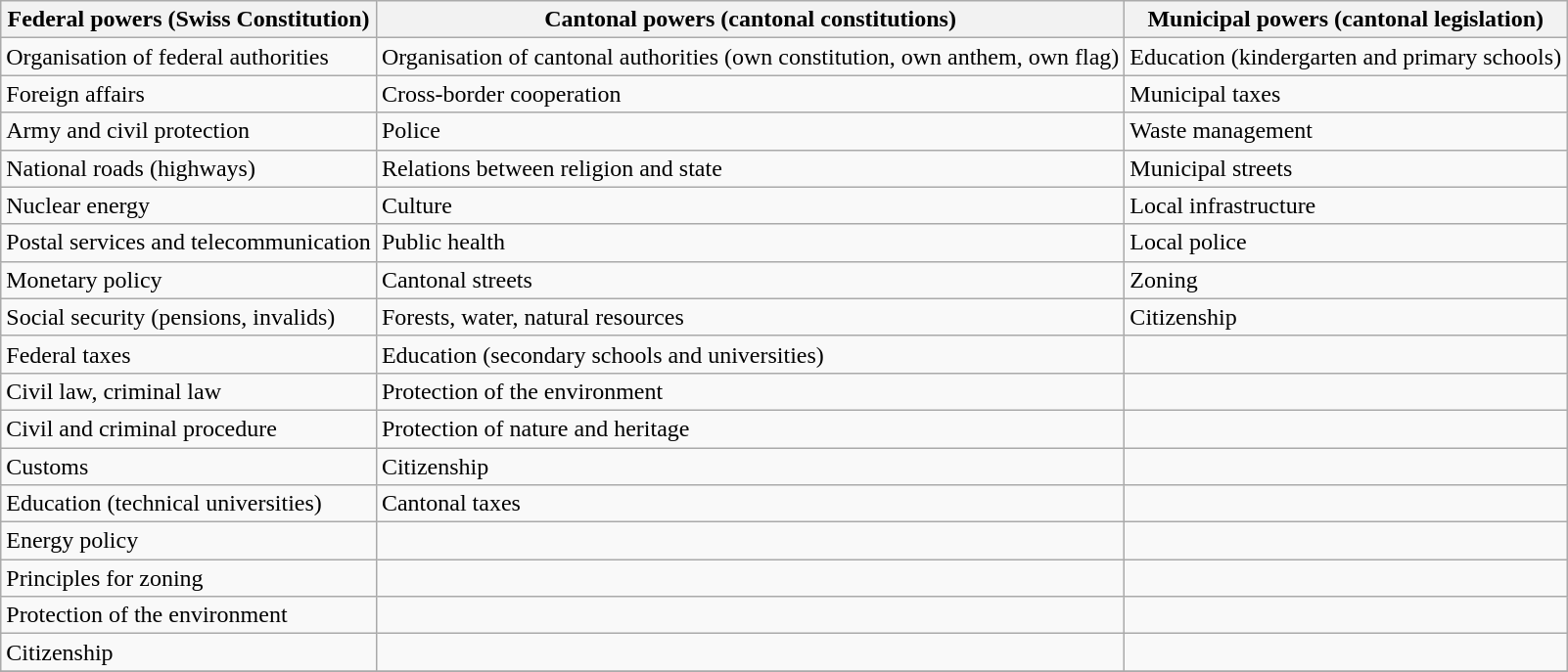<table class="wikitable">
<tr>
<th scope="col">Federal powers (Swiss Constitution)</th>
<th scope="col">Cantonal powers (cantonal constitutions)</th>
<th scope="col">Municipal powers (cantonal legislation)</th>
</tr>
<tr>
<td>Organisation of federal authorities</td>
<td>Organisation of cantonal authorities (own constitution, own anthem, own flag)</td>
<td>Education (kindergarten and primary schools)</td>
</tr>
<tr>
<td>Foreign affairs</td>
<td>Cross-border cooperation</td>
<td>Municipal taxes</td>
</tr>
<tr>
<td>Army and civil protection</td>
<td>Police</td>
<td>Waste management</td>
</tr>
<tr>
<td>National roads (highways)</td>
<td>Relations between religion and state</td>
<td>Municipal streets</td>
</tr>
<tr>
<td>Nuclear energy</td>
<td>Culture</td>
<td>Local infrastructure</td>
</tr>
<tr>
<td>Postal services and telecommunication</td>
<td>Public health</td>
<td>Local police</td>
</tr>
<tr>
<td>Monetary policy</td>
<td>Cantonal streets</td>
<td>Zoning</td>
</tr>
<tr>
<td>Social security (pensions, invalids)</td>
<td>Forests, water, natural resources</td>
<td>Citizenship</td>
</tr>
<tr>
<td>Federal taxes</td>
<td>Education (secondary schools and universities)</td>
<td></td>
</tr>
<tr>
<td>Civil law, criminal law</td>
<td>Protection of the environment</td>
<td></td>
</tr>
<tr>
<td>Civil and criminal procedure</td>
<td>Protection of nature and heritage</td>
<td></td>
</tr>
<tr>
<td>Customs</td>
<td>Citizenship</td>
<td></td>
</tr>
<tr>
<td>Education (technical universities)</td>
<td>Cantonal taxes</td>
<td></td>
</tr>
<tr>
<td>Energy policy</td>
<td></td>
<td></td>
</tr>
<tr>
<td>Principles for zoning</td>
<td></td>
<td></td>
</tr>
<tr>
<td>Protection of the environment</td>
<td></td>
<td></td>
</tr>
<tr>
<td>Citizenship</td>
<td></td>
<td></td>
</tr>
<tr>
</tr>
</table>
